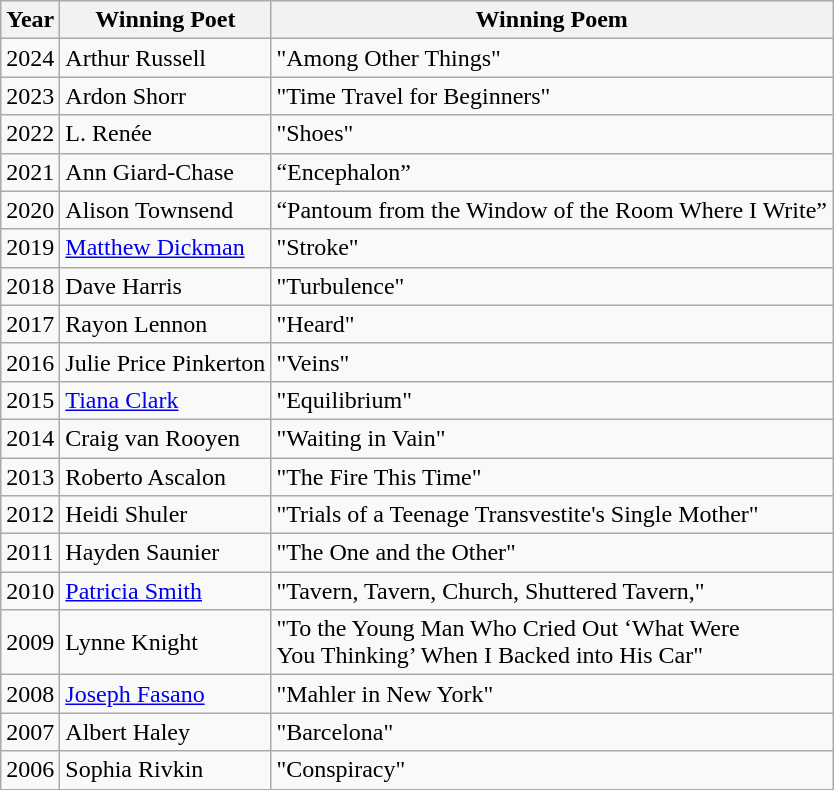<table class="wikitable sortable">
<tr>
<th>Year</th>
<th>Winning Poet</th>
<th>Winning Poem</th>
</tr>
<tr>
<td>2024</td>
<td>Arthur Russell</td>
<td>"Among Other Things"</td>
</tr>
<tr>
<td>2023</td>
<td>Ardon Shorr</td>
<td>"Time Travel for Beginners"</td>
</tr>
<tr>
<td>2022</td>
<td>L. Renée</td>
<td>"Shoes"</td>
</tr>
<tr>
<td>2021</td>
<td>Ann Giard-Chase</td>
<td>“Encephalon”</td>
</tr>
<tr>
<td>2020</td>
<td>Alison Townsend</td>
<td>“Pantoum from the Window of the Room Where I Write”</td>
</tr>
<tr>
<td>2019</td>
<td><a href='#'>Matthew Dickman</a></td>
<td>"Stroke"</td>
</tr>
<tr>
<td>2018</td>
<td>Dave Harris</td>
<td>"Turbulence"</td>
</tr>
<tr>
<td>2017</td>
<td>Rayon Lennon</td>
<td>"Heard"</td>
</tr>
<tr>
<td>2016</td>
<td>Julie Price Pinkerton</td>
<td>"Veins"</td>
</tr>
<tr>
<td>2015</td>
<td><a href='#'>Tiana Clark</a></td>
<td>"Equilibrium"</td>
</tr>
<tr>
<td>2014</td>
<td>Craig van Rooyen</td>
<td>"Waiting in Vain"</td>
</tr>
<tr>
<td>2013</td>
<td>Roberto Ascalon</td>
<td>"The Fire This Time"</td>
</tr>
<tr>
<td>2012</td>
<td>Heidi Shuler</td>
<td>"Trials of a Teenage Transvestite's Single Mother"</td>
</tr>
<tr>
<td>2011</td>
<td>Hayden Saunier</td>
<td>"The One and the Other"</td>
</tr>
<tr>
<td>2010</td>
<td><a href='#'>Patricia Smith</a></td>
<td>"Tavern, Tavern, Church, Shuttered Tavern,"</td>
</tr>
<tr>
<td>2009</td>
<td>Lynne Knight</td>
<td>"To the Young Man Who Cried Out ‘What Were<br>You Thinking’ When I Backed into His Car"</td>
</tr>
<tr>
<td>2008</td>
<td><a href='#'>Joseph Fasano</a></td>
<td>"Mahler in New York"</td>
</tr>
<tr>
<td>2007</td>
<td>Albert Haley</td>
<td>"Barcelona"</td>
</tr>
<tr>
<td>2006</td>
<td>Sophia Rivkin</td>
<td>"Conspiracy"</td>
</tr>
</table>
